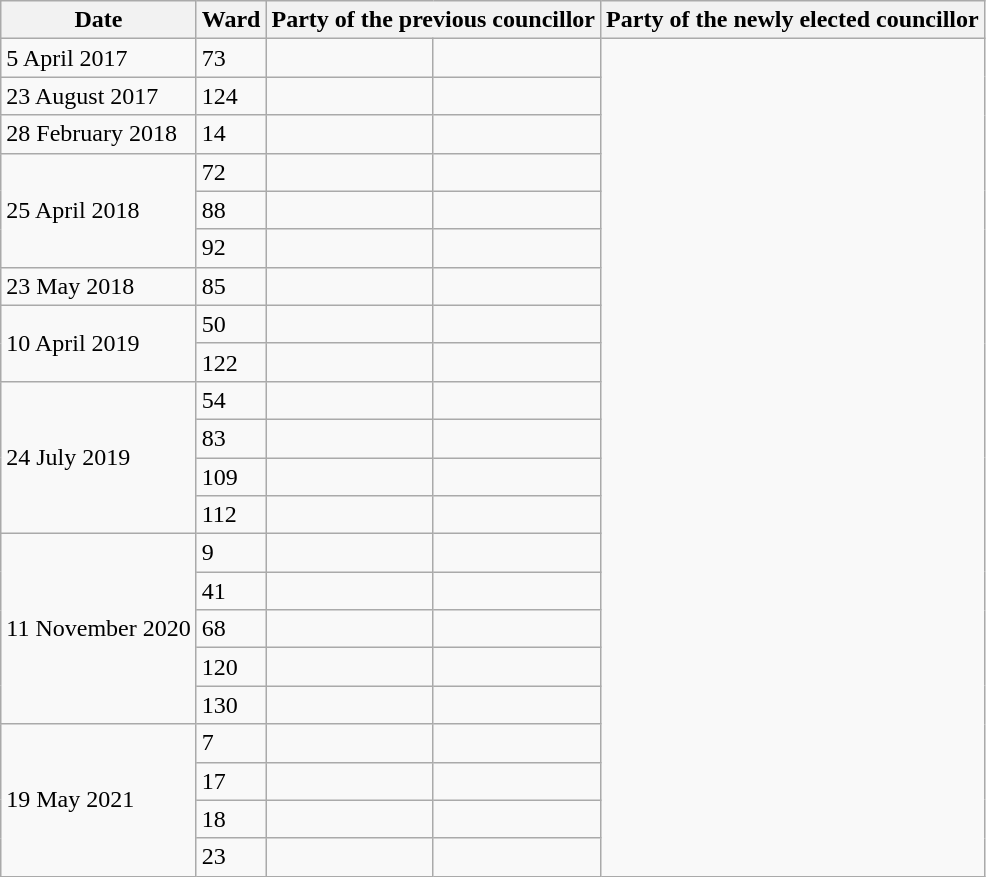<table class="wikitable">
<tr>
<th>Date</th>
<th>Ward</th>
<th colspan=2>Party of the previous councillor</th>
<th colspan=2>Party of the newly elected councillor</th>
</tr>
<tr>
<td>5 April 2017</td>
<td>73</td>
<td></td>
<td></td>
</tr>
<tr>
<td>23 August 2017</td>
<td>124</td>
<td></td>
<td></td>
</tr>
<tr>
<td>28 February 2018</td>
<td>14</td>
<td></td>
<td></td>
</tr>
<tr>
<td rowspan=3>25 April 2018</td>
<td>72</td>
<td></td>
<td></td>
</tr>
<tr>
<td>88</td>
<td></td>
<td></td>
</tr>
<tr>
<td>92</td>
<td></td>
<td></td>
</tr>
<tr>
<td>23 May 2018</td>
<td>85</td>
<td></td>
<td></td>
</tr>
<tr>
<td rowspan=2>10 April 2019</td>
<td>50</td>
<td></td>
<td></td>
</tr>
<tr>
<td>122</td>
<td></td>
<td></td>
</tr>
<tr>
<td rowspan=4>24 July 2019</td>
<td>54</td>
<td></td>
<td></td>
</tr>
<tr>
<td>83</td>
<td></td>
<td></td>
</tr>
<tr>
<td>109</td>
<td></td>
<td></td>
</tr>
<tr>
<td>112</td>
<td></td>
<td></td>
</tr>
<tr>
<td rowspan=5>11 November 2020</td>
<td>9</td>
<td></td>
<td></td>
</tr>
<tr>
<td>41</td>
<td></td>
<td></td>
</tr>
<tr>
<td>68</td>
<td></td>
<td></td>
</tr>
<tr>
<td>120</td>
<td></td>
<td></td>
</tr>
<tr>
<td>130</td>
<td></td>
<td></td>
</tr>
<tr>
<td rowspan=4>19 May 2021</td>
<td>7</td>
<td></td>
<td></td>
</tr>
<tr>
<td>17</td>
<td></td>
<td></td>
</tr>
<tr>
<td>18</td>
<td></td>
<td></td>
</tr>
<tr>
<td>23</td>
<td></td>
<td></td>
</tr>
</table>
